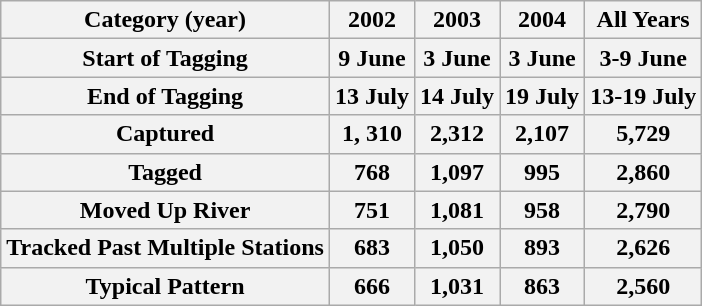<table class="wikitable">
<tr>
<th>Category (year)</th>
<th>2002</th>
<th>2003</th>
<th>2004</th>
<th>All Years</th>
</tr>
<tr>
<th>Start of Tagging</th>
<th>9 June</th>
<th>3 June</th>
<th>3 June</th>
<th>3-9 June</th>
</tr>
<tr>
<th>End of Tagging</th>
<th>13 July</th>
<th>14 July</th>
<th>19 July</th>
<th>13-19 July</th>
</tr>
<tr>
<th>Captured</th>
<th>1, 310</th>
<th>2,312</th>
<th>2,107</th>
<th>5,729</th>
</tr>
<tr>
<th>Tagged</th>
<th>768</th>
<th>1,097</th>
<th>995</th>
<th>2,860</th>
</tr>
<tr>
<th>Moved Up River</th>
<th>751</th>
<th>1,081</th>
<th>958</th>
<th>2,790</th>
</tr>
<tr>
<th>Tracked Past Multiple Stations</th>
<th>683</th>
<th>1,050</th>
<th>893</th>
<th>2,626</th>
</tr>
<tr>
<th>Typical Pattern</th>
<th>666</th>
<th>1,031</th>
<th>863</th>
<th>2,560</th>
</tr>
</table>
